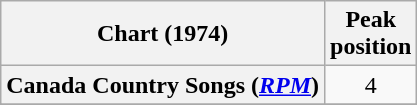<table class="wikitable sortable plainrowheaders" style="text-align:center">
<tr>
<th scope="col">Chart (1974)</th>
<th scope="col">Peak<br> position</th>
</tr>
<tr>
<th scope="row">Canada Country Songs (<em><a href='#'>RPM</a></em>)</th>
<td>4</td>
</tr>
<tr>
</tr>
<tr>
</tr>
</table>
